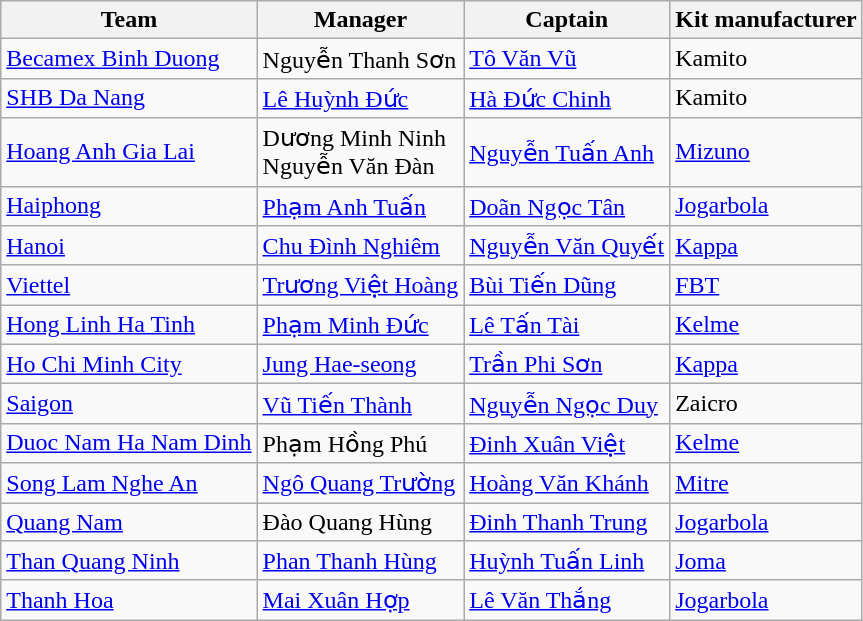<table class="wikitable sortable" style="text-align:left;">
<tr>
<th>Team</th>
<th>Manager</th>
<th>Captain</th>
<th>Kit manufacturer</th>
</tr>
<tr>
<td><a href='#'>Becamex Binh Duong</a></td>
<td> Nguyễn Thanh Sơn</td>
<td> <a href='#'>Tô Văn Vũ</a></td>
<td> Kamito</td>
</tr>
<tr>
<td><a href='#'>SHB Da Nang</a></td>
<td> <a href='#'>Lê Huỳnh Đức</a></td>
<td> <a href='#'>Hà Đức Chinh</a></td>
<td> Kamito</td>
</tr>
<tr>
<td><a href='#'>Hoang Anh Gia Lai</a></td>
<td> Dương Minh Ninh<br> Nguyễn Văn Đàn</td>
<td> <a href='#'>Nguyễn Tuấn Anh</a></td>
<td> <a href='#'>Mizuno</a></td>
</tr>
<tr>
<td><a href='#'>Haiphong</a></td>
<td> <a href='#'>Phạm Anh Tuấn</a></td>
<td> <a href='#'>Doãn Ngọc Tân</a></td>
<td> <a href='#'>Jogarbola</a></td>
</tr>
<tr>
<td><a href='#'>Hanoi</a></td>
<td> <a href='#'>Chu Đình Nghiêm</a></td>
<td> <a href='#'>Nguyễn Văn Quyết</a></td>
<td> <a href='#'>Kappa</a></td>
</tr>
<tr>
<td><a href='#'>Viettel</a></td>
<td> <a href='#'>Trương Việt Hoàng</a></td>
<td> <a href='#'>Bùi Tiến Dũng</a></td>
<td> <a href='#'>FBT</a></td>
</tr>
<tr>
<td><a href='#'>Hong Linh Ha Tinh</a></td>
<td> <a href='#'>Phạm Minh Đức</a></td>
<td> <a href='#'>Lê Tấn Tài</a></td>
<td> <a href='#'>Kelme</a></td>
</tr>
<tr>
<td><a href='#'>Ho Chi Minh City</a></td>
<td> <a href='#'>Jung Hae-seong</a></td>
<td> <a href='#'>Trần Phi Sơn</a></td>
<td> <a href='#'>Kappa</a></td>
</tr>
<tr>
<td><a href='#'>Saigon</a></td>
<td> <a href='#'>Vũ Tiến Thành</a></td>
<td> <a href='#'>Nguyễn Ngọc Duy</a></td>
<td> Zaicro</td>
</tr>
<tr>
<td><a href='#'>Duoc Nam Ha Nam Dinh</a></td>
<td> Phạm Hồng Phú</td>
<td> <a href='#'>Đinh Xuân Việt</a></td>
<td> <a href='#'>Kelme</a></td>
</tr>
<tr>
<td><a href='#'>Song Lam Nghe An</a></td>
<td> <a href='#'>Ngô Quang Trường</a></td>
<td> <a href='#'>Hoàng Văn Khánh</a></td>
<td> <a href='#'>Mitre</a></td>
</tr>
<tr>
<td><a href='#'>Quang Nam</a></td>
<td> Đào Quang Hùng</td>
<td> <a href='#'>Đinh Thanh Trung</a></td>
<td> <a href='#'>Jogarbola</a></td>
</tr>
<tr>
<td><a href='#'>Than Quang Ninh</a></td>
<td> <a href='#'>Phan Thanh Hùng</a></td>
<td> <a href='#'>Huỳnh Tuấn Linh</a></td>
<td> <a href='#'>Joma</a></td>
</tr>
<tr>
<td><a href='#'>Thanh Hoa</a></td>
<td> <a href='#'>Mai Xuân Hợp</a></td>
<td> <a href='#'>Lê Văn Thắng</a></td>
<td> <a href='#'>Jogarbola</a></td>
</tr>
</table>
